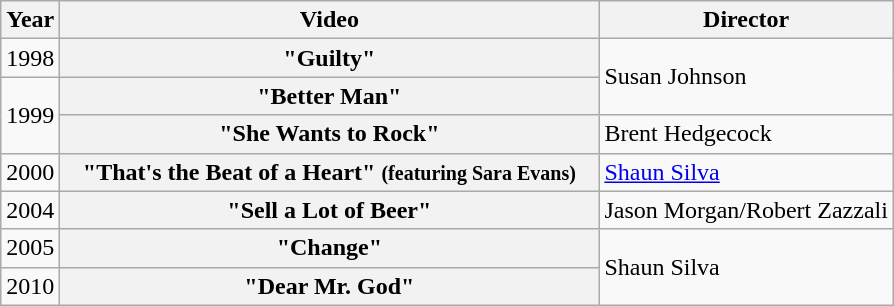<table class="wikitable plainrowheaders">
<tr>
<th>Year</th>
<th style="width:22em;">Video</th>
<th>Director</th>
</tr>
<tr>
<td>1998</td>
<th scope="row">"Guilty"</th>
<td rowspan="2">Susan Johnson</td>
</tr>
<tr>
<td rowspan="2">1999</td>
<th scope="row">"Better Man"</th>
</tr>
<tr>
<th scope="row">"She Wants to Rock"</th>
<td>Brent Hedgecock</td>
</tr>
<tr>
<td>2000</td>
<th scope="row">"That's the Beat of a Heart" <small>(featuring Sara Evans)</small></th>
<td><a href='#'>Shaun Silva</a></td>
</tr>
<tr>
<td>2004</td>
<th scope="row">"Sell a Lot of Beer"</th>
<td>Jason Morgan/Robert Zazzali</td>
</tr>
<tr>
<td>2005</td>
<th scope="row">"Change"</th>
<td rowspan="2">Shaun Silva</td>
</tr>
<tr>
<td>2010</td>
<th scope="row">"Dear Mr. God"</th>
</tr>
</table>
